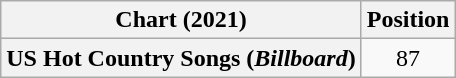<table class="wikitable plainrowheaders" style="text-align:center">
<tr>
<th>Chart (2021)</th>
<th>Position</th>
</tr>
<tr>
<th scope="row">US Hot Country Songs (<em>Billboard</em>)</th>
<td>87</td>
</tr>
</table>
